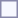<table style="border:1px solid #8888aa; background-color:#f7f8ff; padding:5px; font-size:95%; margin: 0px 12px 12px 0px;">
</table>
